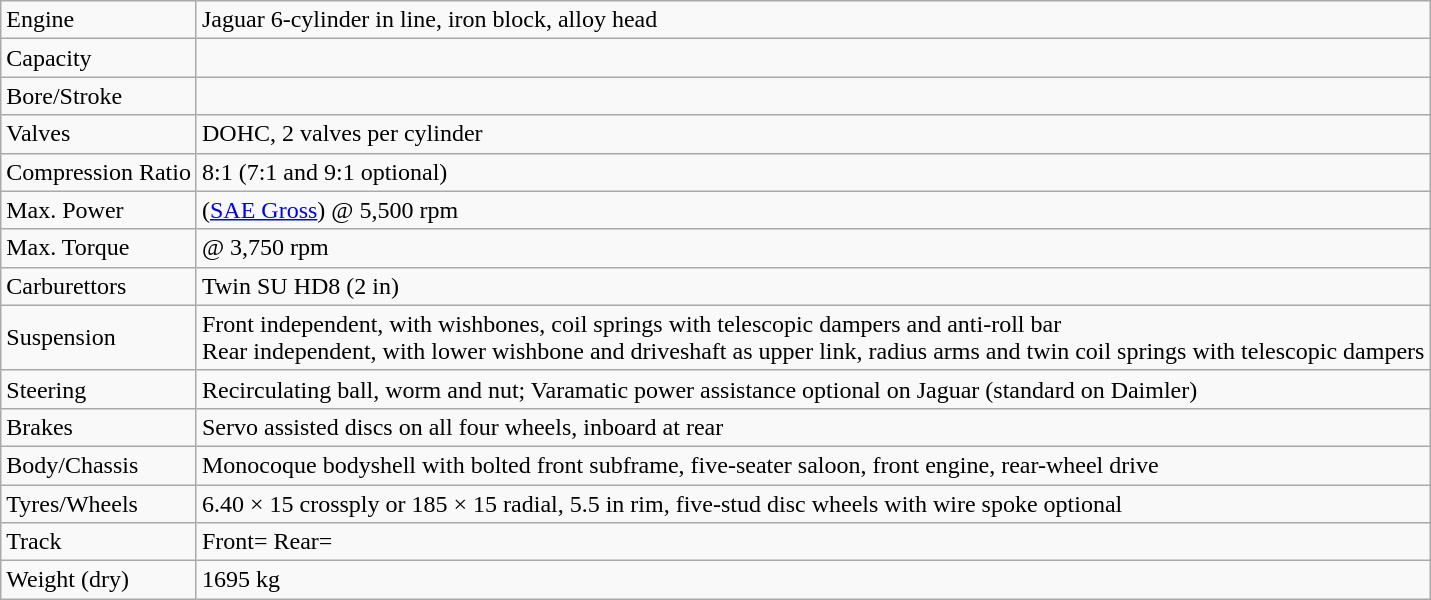<table class="wikitable">
<tr>
<td>Engine</td>
<td>Jaguar 6-cylinder in line, iron block, alloy head</td>
</tr>
<tr>
<td>Capacity</td>
<td></td>
</tr>
<tr>
<td>Bore/Stroke</td>
<td></td>
</tr>
<tr>
<td>Valves</td>
<td>DOHC, 2 valves per cylinder</td>
</tr>
<tr>
<td>Compression Ratio</td>
<td>8:1 (7:1 and 9:1 optional)</td>
</tr>
<tr>
<td>Max. Power</td>
<td> (<a href='#'>SAE Gross</a>) @ 5,500 rpm</td>
</tr>
<tr>
<td>Max. Torque</td>
<td> @ 3,750 rpm</td>
</tr>
<tr>
<td>Carburettors</td>
<td>Twin SU HD8 (2 in)</td>
</tr>
<tr>
<td>Suspension</td>
<td>Front independent, with wishbones, coil springs with telescopic dampers and anti-roll bar<br>Rear independent, with lower wishbone and driveshaft as upper link, radius arms and twin coil springs with telescopic dampers</td>
</tr>
<tr>
<td>Steering</td>
<td>Recirculating ball, worm and nut; Varamatic power assistance optional on Jaguar (standard on Daimler)</td>
</tr>
<tr>
<td>Brakes</td>
<td>Servo assisted discs on all four wheels, inboard at rear</td>
</tr>
<tr>
<td>Body/Chassis</td>
<td>Monocoque bodyshell with bolted front subframe, five-seater saloon, front engine, rear-wheel drive</td>
</tr>
<tr>
<td>Tyres/Wheels</td>
<td>6.40 × 15 crossply or 185 × 15 radial, 5.5 in rim, five-stud disc wheels with wire spoke optional</td>
</tr>
<tr>
<td>Track</td>
<td>Front=   Rear=</td>
</tr>
<tr>
<td>Weight (dry)</td>
<td>1695 kg</td>
</tr>
</table>
